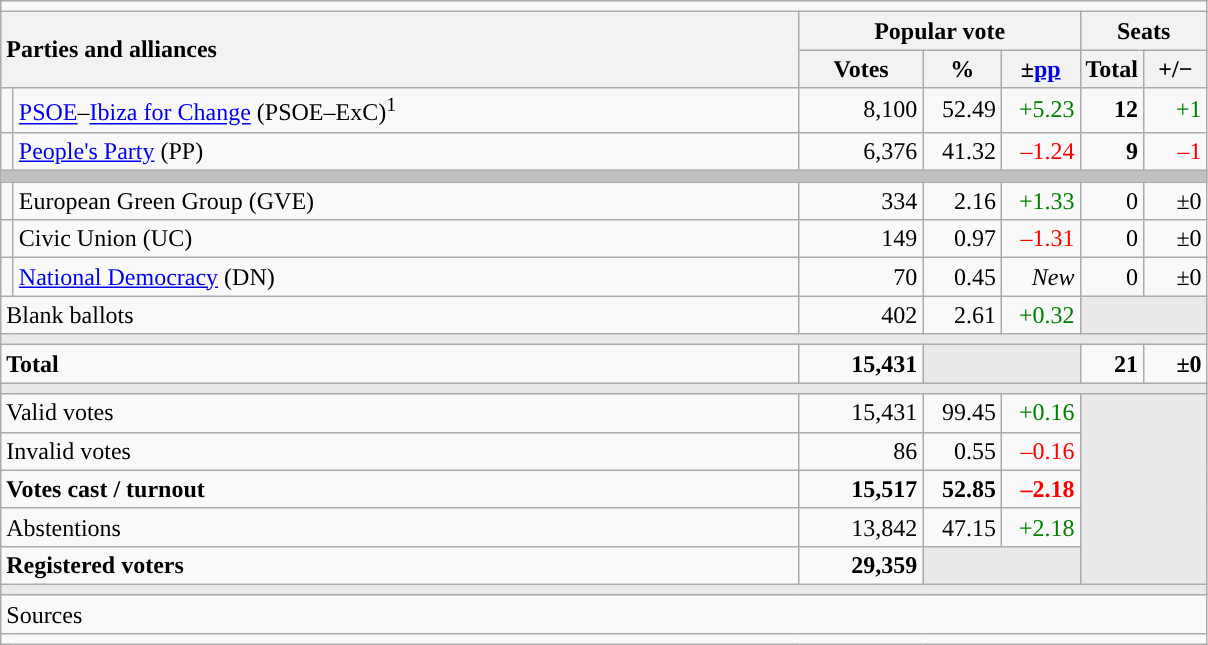<table class="wikitable" style="text-align:right;">
<tr>
<td colspan="7"></td>
</tr>
<tr>
<th style="text-align:left;" rowspan="2" colspan="2" width="525">Parties and alliances</th>
<th colspan="3">Popular vote</th>
<th colspan="2">Seats</th>
</tr>
<tr>
<th width="75">Votes</th>
<th width="45">%</th>
<th width="45">±<a href='#'>pp</a></th>
<th width="35">Total</th>
<th width="35">+/−</th>
</tr>
<tr>
<td width="1" style="color:inherit;background:"></td>
<td align="left"><a href='#'>PSOE</a>–<a href='#'>Ibiza for Change</a> (PSOE–ExC)<sup>1</sup></td>
<td>8,100</td>
<td>52.49</td>
<td style="color:green;">+5.23</td>
<td><strong>12</strong></td>
<td style="color:green;">+1</td>
</tr>
<tr>
<td style="color:inherit;background:"></td>
<td align="left"><a href='#'>People's Party</a> (PP)</td>
<td>6,376</td>
<td>41.32</td>
<td style="color:red;">–1.24</td>
<td><strong>9</strong></td>
<td style="color:red;">–1</td>
</tr>
<tr>
<td colspan="7" bgcolor="#C0C0C0"></td>
</tr>
<tr>
<td style="color:inherit;background:"></td>
<td align="left">European Green Group (GVE)</td>
<td>334</td>
<td>2.16</td>
<td style="color:green;">+1.33</td>
<td>0</td>
<td>±0</td>
</tr>
<tr>
<td style="color:inherit;background:"></td>
<td align="left">Civic Union (UC)</td>
<td>149</td>
<td>0.97</td>
<td style="color:red;">–1.31</td>
<td>0</td>
<td>±0</td>
</tr>
<tr>
<td style="color:inherit;background:"></td>
<td align="left"><a href='#'>National Democracy</a> (DN)</td>
<td>70</td>
<td>0.45</td>
<td><em>New</em></td>
<td>0</td>
<td>±0</td>
</tr>
<tr>
<td align="left" colspan="2">Blank ballots</td>
<td>402</td>
<td>2.61</td>
<td style="color:green;">+0.32</td>
<td bgcolor="#E9E9E9" colspan="2"></td>
</tr>
<tr>
<td colspan="7" bgcolor="#E9E9E9"></td>
</tr>
<tr style="font-weight:bold;">
<td align="left" colspan="2">Total</td>
<td>15,431</td>
<td bgcolor="#E9E9E9" colspan="2"></td>
<td>21</td>
<td>±0</td>
</tr>
<tr>
<td colspan="7" bgcolor="#E9E9E9"></td>
</tr>
<tr>
<td align="left" colspan="2">Valid votes</td>
<td>15,431</td>
<td>99.45</td>
<td style="color:green;">+0.16</td>
<td bgcolor="#E9E9E9" colspan="2" rowspan="5"></td>
</tr>
<tr>
<td align="left" colspan="2">Invalid votes</td>
<td>86</td>
<td>0.55</td>
<td style="color:red;">–0.16</td>
</tr>
<tr style="font-weight:bold;">
<td align="left" colspan="2">Votes cast / turnout</td>
<td>15,517</td>
<td>52.85</td>
<td style="color:red;">–2.18</td>
</tr>
<tr>
<td align="left" colspan="2">Abstentions</td>
<td>13,842</td>
<td>47.15</td>
<td style="color:green;">+2.18</td>
</tr>
<tr style="font-weight:bold;">
<td align="left" colspan="2">Registered voters</td>
<td>29,359</td>
<td bgcolor="#E9E9E9" colspan="2"></td>
</tr>
<tr>
<td colspan="7" bgcolor="#E9E9E9"></td>
</tr>
<tr>
<td align="left" colspan="7">Sources</td>
</tr>
<tr>
<td colspan="7" style="text-align:left; max-width:790px;"></td>
</tr>
</table>
